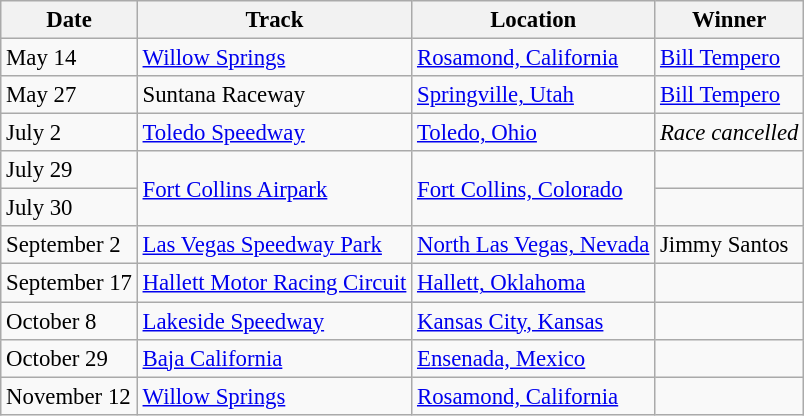<table class="wikitable" style="font-size: 95%;">
<tr>
<th>Date</th>
<th>Track</th>
<th>Location</th>
<th>Winner</th>
</tr>
<tr>
<td>May 14</td>
<td><a href='#'>Willow Springs</a></td>
<td><a href='#'>Rosamond, California</a></td>
<td><a href='#'>Bill Tempero</a></td>
</tr>
<tr>
<td>May 27</td>
<td>Suntana Raceway</td>
<td><a href='#'>Springville, Utah</a></td>
<td><a href='#'>Bill Tempero</a></td>
</tr>
<tr>
<td>July 2</td>
<td><a href='#'>Toledo Speedway</a></td>
<td><a href='#'>Toledo, Ohio</a></td>
<td><em>Race cancelled</em></td>
</tr>
<tr>
<td>July 29</td>
<td rowspan=2><a href='#'>Fort Collins Airpark</a></td>
<td rowspan=2><a href='#'>Fort Collins, Colorado</a></td>
<td></td>
</tr>
<tr>
<td>July 30</td>
<td></td>
</tr>
<tr>
<td>September 2</td>
<td><a href='#'>Las Vegas Speedway Park</a></td>
<td><a href='#'>North Las Vegas, Nevada</a></td>
<td>Jimmy Santos</td>
</tr>
<tr>
<td>September 17</td>
<td><a href='#'>Hallett Motor Racing Circuit</a></td>
<td><a href='#'>Hallett, Oklahoma</a></td>
<td></td>
</tr>
<tr>
<td>October 8</td>
<td><a href='#'>Lakeside Speedway</a></td>
<td><a href='#'>Kansas City, Kansas</a></td>
<td></td>
</tr>
<tr>
<td>October 29</td>
<td><a href='#'>Baja California</a></td>
<td><a href='#'>Ensenada, Mexico</a></td>
<td></td>
</tr>
<tr>
<td>November 12</td>
<td><a href='#'>Willow Springs</a></td>
<td><a href='#'>Rosamond, California</a></td>
<td></td>
</tr>
</table>
